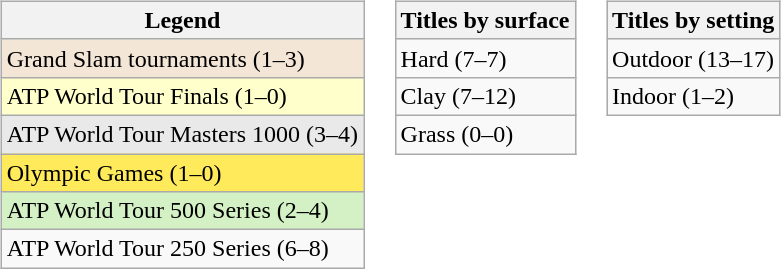<table>
<tr valign="top">
<td><br><table class="wikitable">
<tr>
<th>Legend</th>
</tr>
<tr style="background:#f3e6d7;">
<td>Grand Slam tournaments (1–3)</td>
</tr>
<tr style="background:#ffffcc;">
<td>ATP World Tour Finals (1–0)</td>
</tr>
<tr style="background:#e9e9e9;">
<td>ATP World Tour Masters 1000 (3–4)</td>
</tr>
<tr style="background:#FFEA5C;">
<td>Olympic Games (1–0)</td>
</tr>
<tr style="background:#d4f1c5;">
<td>ATP World Tour 500 Series (2–4)</td>
</tr>
<tr>
<td>ATP World Tour 250 Series (6–8)</td>
</tr>
</table>
</td>
<td><br><table class="wikitable">
<tr>
<th>Titles by surface</th>
</tr>
<tr>
<td>Hard (7–7)</td>
</tr>
<tr>
<td>Clay (7–12)</td>
</tr>
<tr>
<td>Grass (0–0)</td>
</tr>
</table>
</td>
<td><br><table class="wikitable">
<tr>
<th>Titles by setting</th>
</tr>
<tr>
<td>Outdoor (13–17)</td>
</tr>
<tr>
<td>Indoor (1–2)</td>
</tr>
</table>
</td>
</tr>
</table>
